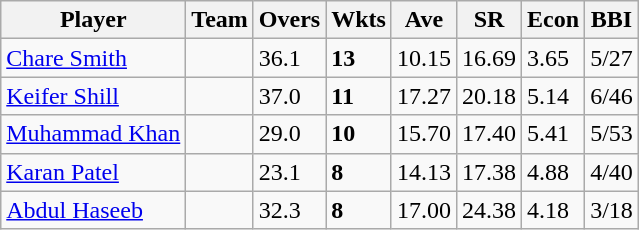<table class="wikitable sortable">
<tr>
<th>Player</th>
<th>Team</th>
<th>Overs</th>
<th>Wkts</th>
<th>Ave</th>
<th>SR</th>
<th>Econ</th>
<th>BBI</th>
</tr>
<tr>
<td><a href='#'>Chare Smith</a></td>
<td></td>
<td>36.1</td>
<td><strong>13</strong></td>
<td>10.15</td>
<td>16.69</td>
<td>3.65</td>
<td>5/27</td>
</tr>
<tr>
<td><a href='#'>Keifer Shill</a></td>
<td></td>
<td>37.0</td>
<td><strong>11</strong></td>
<td>17.27</td>
<td>20.18</td>
<td>5.14</td>
<td>6/46</td>
</tr>
<tr>
<td><a href='#'>Muhammad Khan</a></td>
<td></td>
<td>29.0</td>
<td><strong>10</strong></td>
<td>15.70</td>
<td>17.40</td>
<td>5.41</td>
<td>5/53</td>
</tr>
<tr>
<td><a href='#'>Karan Patel</a></td>
<td></td>
<td>23.1</td>
<td><strong>8</strong></td>
<td>14.13</td>
<td>17.38</td>
<td>4.88</td>
<td>4/40</td>
</tr>
<tr>
<td><a href='#'>Abdul Haseeb</a></td>
<td></td>
<td>32.3</td>
<td><strong>8</strong></td>
<td>17.00</td>
<td>24.38</td>
<td>4.18</td>
<td>3/18</td>
</tr>
</table>
